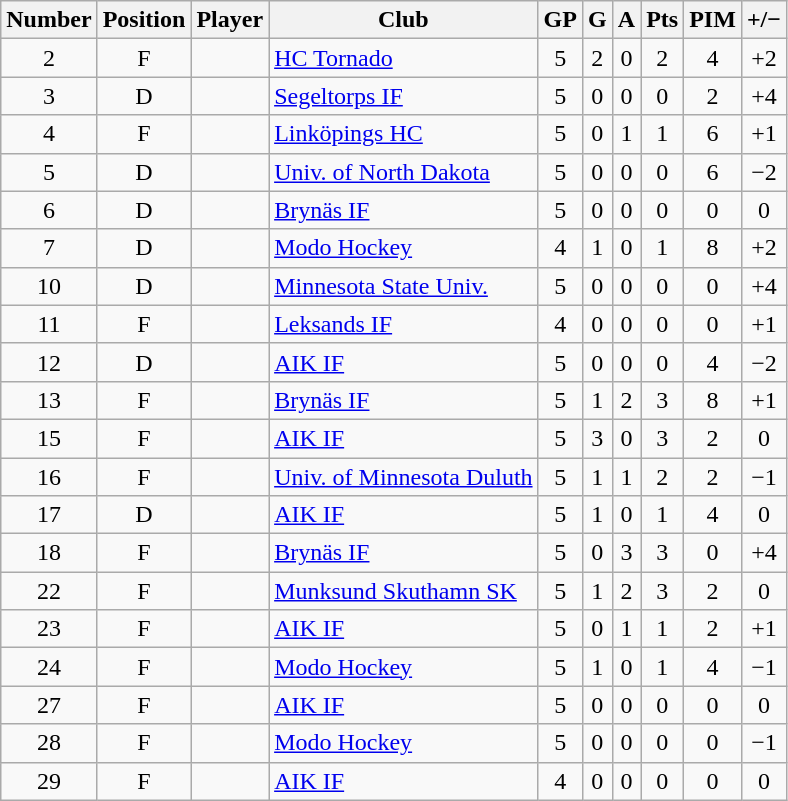<table class="wikitable sortable" style="text-align: center;">
<tr>
<th>Number</th>
<th>Position</th>
<th>Player</th>
<th>Club</th>
<th>GP</th>
<th>G</th>
<th>A</th>
<th>Pts</th>
<th>PIM</th>
<th>+/−</th>
</tr>
<tr>
<td>2</td>
<td>F</td>
<td align=left></td>
<td align=left> <a href='#'>HC Tornado</a></td>
<td>5</td>
<td>2</td>
<td>0</td>
<td>2</td>
<td>4</td>
<td>+2</td>
</tr>
<tr>
<td>3</td>
<td>D</td>
<td align=left></td>
<td align=left> <a href='#'>Segeltorps IF</a></td>
<td>5</td>
<td>0</td>
<td>0</td>
<td>0</td>
<td>2</td>
<td>+4</td>
</tr>
<tr>
<td>4</td>
<td>F</td>
<td align=left></td>
<td align=left> <a href='#'>Linköpings HC</a></td>
<td>5</td>
<td>0</td>
<td>1</td>
<td>1</td>
<td>6</td>
<td>+1</td>
</tr>
<tr>
<td>5</td>
<td>D</td>
<td align=left></td>
<td align=left> <a href='#'>Univ. of North Dakota</a></td>
<td>5</td>
<td>0</td>
<td>0</td>
<td>0</td>
<td>6</td>
<td>−2</td>
</tr>
<tr>
<td>6</td>
<td>D</td>
<td align=left></td>
<td align=left> <a href='#'>Brynäs IF</a></td>
<td>5</td>
<td>0</td>
<td>0</td>
<td>0</td>
<td>0</td>
<td>0</td>
</tr>
<tr>
<td>7</td>
<td>D</td>
<td align=left></td>
<td align=left> <a href='#'>Modo Hockey</a></td>
<td>4</td>
<td>1</td>
<td>0</td>
<td>1</td>
<td>8</td>
<td>+2</td>
</tr>
<tr>
<td>10</td>
<td>D</td>
<td align=left></td>
<td align=left> <a href='#'>Minnesota State Univ.</a></td>
<td>5</td>
<td>0</td>
<td>0</td>
<td>0</td>
<td>0</td>
<td>+4</td>
</tr>
<tr>
<td>11</td>
<td>F</td>
<td align=left></td>
<td align=left> <a href='#'>Leksands IF</a></td>
<td>4</td>
<td>0</td>
<td>0</td>
<td>0</td>
<td>0</td>
<td>+1</td>
</tr>
<tr>
<td>12</td>
<td>D</td>
<td align=left></td>
<td align=left> <a href='#'>AIK IF</a></td>
<td>5</td>
<td>0</td>
<td>0</td>
<td>0</td>
<td>4</td>
<td>−2</td>
</tr>
<tr>
<td>13</td>
<td>F</td>
<td align=left></td>
<td align=left> <a href='#'>Brynäs IF</a></td>
<td>5</td>
<td>1</td>
<td>2</td>
<td>3</td>
<td>8</td>
<td>+1</td>
</tr>
<tr>
<td>15</td>
<td>F</td>
<td align=left></td>
<td align=left> <a href='#'>AIK IF</a></td>
<td>5</td>
<td>3</td>
<td>0</td>
<td>3</td>
<td>2</td>
<td>0</td>
</tr>
<tr>
<td>16</td>
<td>F</td>
<td align=left></td>
<td align=left> <a href='#'>Univ. of Minnesota Duluth</a></td>
<td>5</td>
<td>1</td>
<td>1</td>
<td>2</td>
<td>2</td>
<td>−1</td>
</tr>
<tr>
<td>17</td>
<td>D</td>
<td align=left></td>
<td align=left> <a href='#'>AIK IF</a></td>
<td>5</td>
<td>1</td>
<td>0</td>
<td>1</td>
<td>4</td>
<td>0</td>
</tr>
<tr>
<td>18</td>
<td>F</td>
<td align=left></td>
<td align=left> <a href='#'>Brynäs IF</a></td>
<td>5</td>
<td>0</td>
<td>3</td>
<td>3</td>
<td>0</td>
<td>+4</td>
</tr>
<tr>
<td>22</td>
<td>F</td>
<td align=left></td>
<td align=left> <a href='#'>Munksund Skuthamn SK</a></td>
<td>5</td>
<td>1</td>
<td>2</td>
<td>3</td>
<td>2</td>
<td>0</td>
</tr>
<tr>
<td>23</td>
<td>F</td>
<td align=left></td>
<td align=left> <a href='#'>AIK IF</a></td>
<td>5</td>
<td>0</td>
<td>1</td>
<td>1</td>
<td>2</td>
<td>+1</td>
</tr>
<tr>
<td>24</td>
<td>F</td>
<td align=left></td>
<td align=left> <a href='#'>Modo Hockey</a></td>
<td>5</td>
<td>1</td>
<td>0</td>
<td>1</td>
<td>4</td>
<td>−1</td>
</tr>
<tr>
<td>27</td>
<td>F</td>
<td align=left></td>
<td align=left> <a href='#'>AIK IF</a></td>
<td>5</td>
<td>0</td>
<td>0</td>
<td>0</td>
<td>0</td>
<td>0</td>
</tr>
<tr>
<td>28</td>
<td>F</td>
<td align=left></td>
<td align=left> <a href='#'>Modo Hockey</a></td>
<td>5</td>
<td>0</td>
<td>0</td>
<td>0</td>
<td>0</td>
<td>−1</td>
</tr>
<tr>
<td>29</td>
<td>F</td>
<td align=left></td>
<td align=left> <a href='#'>AIK IF</a></td>
<td>4</td>
<td>0</td>
<td>0</td>
<td>0</td>
<td>0</td>
<td>0</td>
</tr>
</table>
